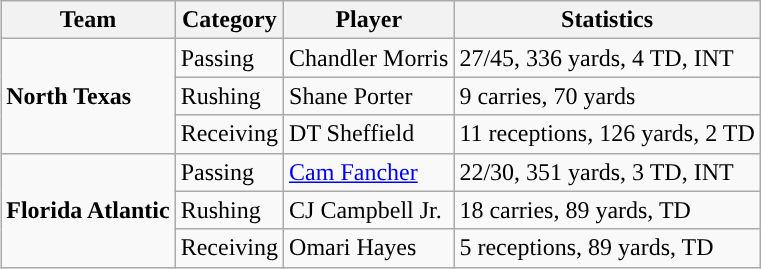<table class="wikitable" style="float: right;">
<tr>
<th>Team</th>
<th>Category</th>
<th>Player</th>
<th>Statistics</th>
</tr>
<tr>
<td rowspan=3><strong>North Texas</strong></td>
<td>Passing</td>
<td>Chandler Morris</td>
<td>27/45, 336 yards, 4 TD, INT</td>
</tr>
<tr>
<td>Rushing</td>
<td>Shane Porter</td>
<td>9 carries, 70 yards</td>
</tr>
<tr>
<td>Receiving</td>
<td>DT Sheffield</td>
<td>11 receptions, 126 yards, 2 TD</td>
</tr>
<tr>
<td rowspan=3><strong>Florida Atlantic</strong></td>
<td>Passing</td>
<td><a href='#'>Cam Fancher</a></td>
<td>22/30, 351 yards, 3 TD, INT</td>
</tr>
<tr>
<td>Rushing</td>
<td>CJ Campbell Jr.</td>
<td>18 carries, 89 yards, TD</td>
</tr>
<tr>
<td>Receiving</td>
<td>Omari Hayes</td>
<td>5 receptions, 89 yards, TD</td>
</tr>
</table>
